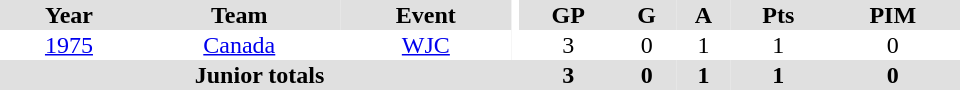<table border="0" cellpadding="1" cellspacing="0" ID="Table3" style="text-align:center; width:40em">
<tr bgcolor="#e0e0e0">
<th>Year</th>
<th>Team</th>
<th>Event</th>
<th rowspan="102" bgcolor="#ffffff"></th>
<th>GP</th>
<th>G</th>
<th>A</th>
<th>Pts</th>
<th>PIM</th>
</tr>
<tr>
<td><a href='#'>1975</a></td>
<td><a href='#'>Canada</a></td>
<td><a href='#'>WJC</a></td>
<td>3</td>
<td>0</td>
<td>1</td>
<td>1</td>
<td>0</td>
</tr>
<tr bgcolor="#e0e0e0">
<th colspan="4">Junior totals</th>
<th>3</th>
<th>0</th>
<th>1</th>
<th>1</th>
<th>0</th>
</tr>
</table>
